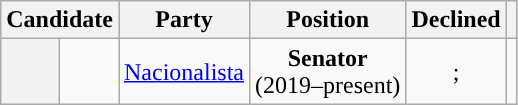<table class="wikitable sortable" style="text-align:center;font-size:100%;" |+ Parties and coalitions participating in the 2025 Philippine general election>
<tr>
<th colspan="2">Candidate</th>
<th>Party</th>
<th>Position</th>
<th>Declined</th>
<th></th>
</tr>
<tr>
<th style="background:"></th>
<td><strong></strong></td>
<td><a href='#'>Nacionalista</a></td>
<td><strong>Senator</strong><br>(2019–present)</td>
<td>; </td>
<td></td>
</tr>
</table>
